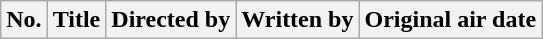<table class="wikitable plainrowheaders" style="background:#fff;">
<tr>
<th style="background:#;">No.</th>
<th style="background:#;">Title</th>
<th style="background:#;">Directed by</th>
<th style="background:#;">Written by</th>
<th style="background:#;">Original air date<br>











</th>
</tr>
</table>
